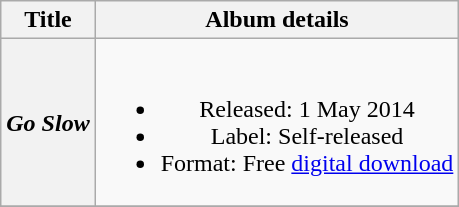<table class="wikitable plainrowheaders" style="text-align:center;">
<tr>
<th scope="col">Title</th>
<th scope="col">Album details</th>
</tr>
<tr>
<th scope="row"><em>Go Slow</em></th>
<td><br><ul><li>Released: 1 May 2014</li><li>Label: Self-released</li><li>Format: Free <a href='#'>digital download</a></li></ul></td>
</tr>
<tr>
</tr>
</table>
